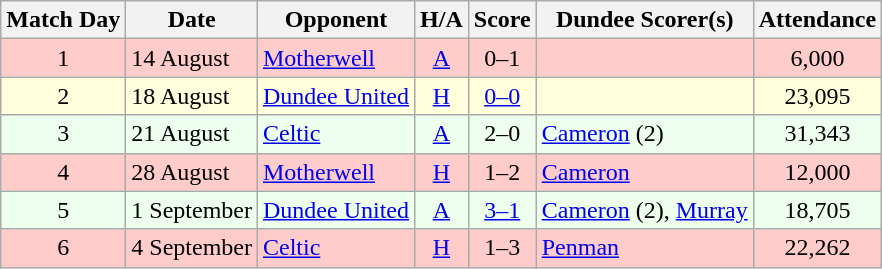<table class="wikitable" style="text-align:center">
<tr>
<th>Match Day</th>
<th>Date</th>
<th>Opponent</th>
<th>H/A</th>
<th>Score</th>
<th>Dundee Scorer(s)</th>
<th>Attendance</th>
</tr>
<tr bgcolor="#FFCCCC">
<td>1</td>
<td align="left">14 August</td>
<td align="left"><a href='#'>Motherwell</a></td>
<td><a href='#'>A</a></td>
<td>0–1</td>
<td align="left"></td>
<td>6,000</td>
</tr>
<tr bgcolor="#FFFFDD">
<td>2</td>
<td align="left">18 August</td>
<td align="left"><a href='#'>Dundee United</a></td>
<td><a href='#'>H</a></td>
<td><a href='#'>0–0</a></td>
<td align="left"></td>
<td>23,095</td>
</tr>
<tr bgcolor="#EEFFEE">
<td>3</td>
<td align="left">21 August</td>
<td align="left"><a href='#'>Celtic</a></td>
<td><a href='#'>A</a></td>
<td>2–0</td>
<td align="left"><a href='#'>Cameron</a> (2)</td>
<td>31,343</td>
</tr>
<tr bgcolor="#FFCCCC">
<td>4</td>
<td align="left">28 August</td>
<td align="left"><a href='#'>Motherwell</a></td>
<td><a href='#'>H</a></td>
<td>1–2</td>
<td align="left"><a href='#'>Cameron</a></td>
<td>12,000</td>
</tr>
<tr bgcolor="#EEFFEE">
<td>5</td>
<td align="left">1 September</td>
<td align="left"><a href='#'>Dundee United</a></td>
<td><a href='#'>A</a></td>
<td><a href='#'>3–1</a></td>
<td align="left"><a href='#'>Cameron</a> (2), <a href='#'>Murray</a></td>
<td>18,705</td>
</tr>
<tr bgcolor="#FFCCCC">
<td>6</td>
<td align="left">4 September</td>
<td align="left"><a href='#'>Celtic</a></td>
<td><a href='#'>H</a></td>
<td>1–3</td>
<td align="left"><a href='#'>Penman</a></td>
<td>22,262</td>
</tr>
</table>
